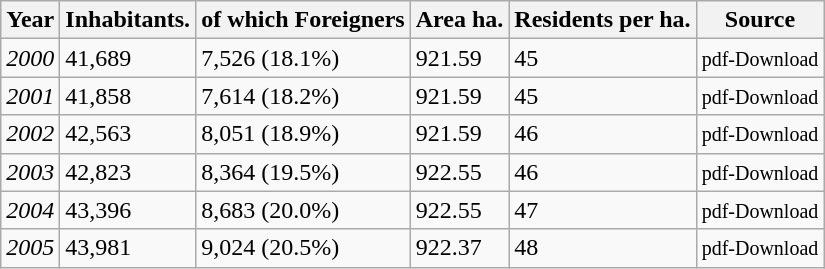<table class="wikitable">
<tr>
<th>Year</th>
<th>Inhabitants.</th>
<th>of which Foreigners</th>
<th>Area ha.</th>
<th>Residents per ha.</th>
<th>Source</th>
</tr>
<tr ---->
<td><em>2000</em></td>
<td>41,689</td>
<td>7,526 (18.1%)</td>
<td>921.59</td>
<td>45</td>
<td><small> pdf-Download</small></td>
</tr>
<tr ---->
<td><em>2001</em></td>
<td>41,858</td>
<td>7,614 (18.2%)</td>
<td>921.59</td>
<td>45</td>
<td><small> pdf-Download</small></td>
</tr>
<tr ---->
<td><em>2002</em></td>
<td>42,563</td>
<td>8,051 (18.9%)</td>
<td>921.59</td>
<td>46</td>
<td><small> pdf-Download</small></td>
</tr>
<tr ---->
<td><em>2003</em></td>
<td>42,823</td>
<td>8,364 (19.5%)</td>
<td>922.55</td>
<td>46</td>
<td><small> pdf-Download</small></td>
</tr>
<tr ---->
<td><em>2004</em></td>
<td>43,396</td>
<td>8,683 (20.0%)</td>
<td>922.55</td>
<td>47</td>
<td><small> pdf-Download</small></td>
</tr>
<tr ---->
<td><em>2005</em></td>
<td>43,981</td>
<td>9,024 (20.5%)</td>
<td>922.37</td>
<td>48</td>
<td><small> pdf-Download</small></td>
</tr>
</table>
